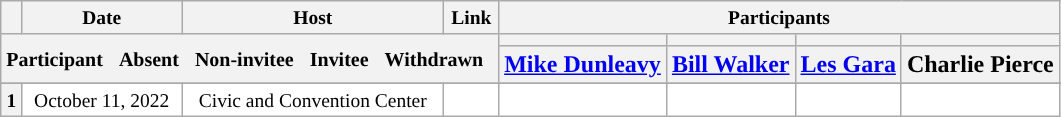<table class="wikitable mw-collapsible" style="text-align:center;">
<tr style="font-size:small;">
<th scope="col"></th>
<th scope="col">Date</th>
<th scope="col">Host</th>
<th scope="col">Link</th>
<th scope="col" colspan="4">Participants</th>
</tr>
<tr>
<th colspan="4" rowspan="2"> <small>Participant  </small> <small>Absent  </small> <small>Non-invitee  </small> <small>Invitee  </small> <small>Withdrawn  </small></th>
<th scope="col" style="background:"></th>
<th scope="col" style="background:"></th>
<th scope="col" style="background:"></th>
<th scope="col" style="background:"></th>
</tr>
<tr>
<th scope="col"><a href='#'>Mike Dunleavy</a></th>
<th scope="col"><a href='#'>Bill Walker</a></th>
<th scope="col"><a href='#'>Les Gara</a></th>
<th scole="col">Charlie Pierce</th>
</tr>
<tr>
</tr>
<tr style="background:#FFFFFF;font-size:small;">
<th scope="row">1</th>
<td style="white-space:nowrap;">October 11, 2022</td>
<td style="white-space:nowrap;">Civic and Convention Center</td>
<td style="white-space:nowrap;"></td>
<td></td>
<td></td>
<td></td>
<td></td>
</tr>
</table>
